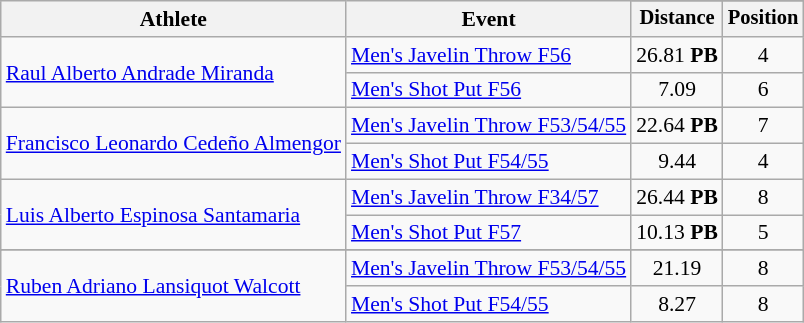<table class=wikitable style="font-size:90%">
<tr>
<th rowspan="2">Athlete</th>
<th rowspan="2">Event</th>
</tr>
<tr style="font-size:95%">
<th>Distance</th>
<th>Position</th>
</tr>
<tr align=center>
<td rowspan="2" align=left><a href='#'>Raul Alberto Andrade Miranda</a></td>
<td align=left><a href='#'>Men's Javelin Throw F56</a></td>
<td>26.81 <strong>PB</strong></td>
<td>4</td>
</tr>
<tr align=center>
<td align=left><a href='#'>Men's Shot Put F56</a></td>
<td>7.09</td>
<td>6</td>
</tr>
<tr align=center>
<td rowspan="2" align=left><a href='#'>Francisco Leonardo Cedeño Almengor</a></td>
<td align=left><a href='#'>Men's Javelin Throw F53/54/55</a></td>
<td>22.64 <strong>PB</strong></td>
<td>7</td>
</tr>
<tr align=center>
<td align=left><a href='#'>Men's Shot Put F54/55</a></td>
<td>9.44</td>
<td>4</td>
</tr>
<tr align=center>
<td rowspan="2" align=left><a href='#'>Luis Alberto Espinosa Santamaria</a></td>
<td align=left><a href='#'>Men's Javelin Throw F34/57</a></td>
<td>26.44 <strong>PB</strong></td>
<td>8</td>
</tr>
<tr align=center>
<td align=left><a href='#'>Men's Shot Put F57</a></td>
<td>10.13 <strong>PB</strong></td>
<td>5</td>
</tr>
<tr>
</tr>
<tr align=center>
<td rowspan="2" align=left><a href='#'>Ruben Adriano Lansiquot Walcott</a></td>
<td align=left><a href='#'>Men's Javelin Throw F53/54/55</a></td>
<td>21.19</td>
<td>8</td>
</tr>
<tr align=center>
<td align=left><a href='#'>Men's Shot Put F54/55</a></td>
<td>8.27</td>
<td>8</td>
</tr>
</table>
